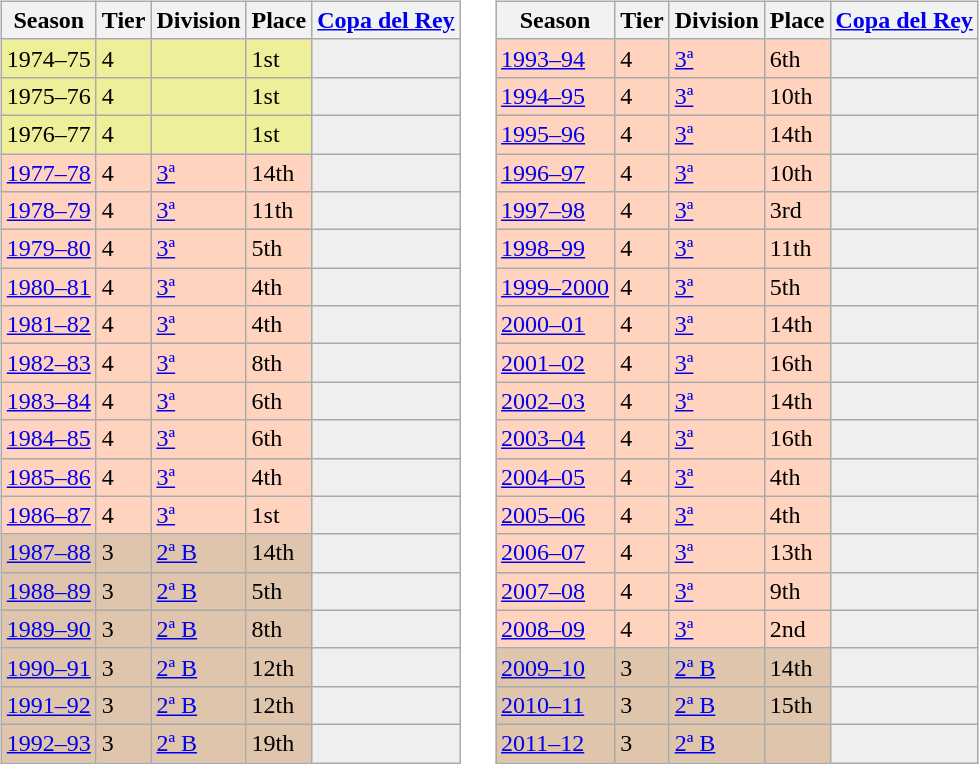<table>
<tr>
<td valign="top" width=0%><br><table class="wikitable">
<tr style="background:#f0f6fa;">
<th><strong>Season</strong></th>
<th><strong>Tier</strong></th>
<th><strong>Division</strong></th>
<th><strong>Place</strong></th>
<th><strong><a href='#'>Copa del Rey</a></strong></th>
</tr>
<tr>
<td style="background:#EFEF99;">1974–75</td>
<td style="background:#EFEF99;">4</td>
<td style="background:#EFEF99;"></td>
<td style="background:#EFEF99;">1st</td>
<th style="background:#efefef;"></th>
</tr>
<tr>
<td style="background:#EFEF99;">1975–76</td>
<td style="background:#EFEF99;">4</td>
<td style="background:#EFEF99;"></td>
<td style="background:#EFEF99;">1st</td>
<th style="background:#efefef;"></th>
</tr>
<tr>
<td style="background:#EFEF99;">1976–77</td>
<td style="background:#EFEF99;">4</td>
<td style="background:#EFEF99;"></td>
<td style="background:#EFEF99;">1st</td>
<th style="background:#efefef;"></th>
</tr>
<tr>
<td style="background:#FFD3BD;"><a href='#'>1977–78</a></td>
<td style="background:#FFD3BD;">4</td>
<td style="background:#FFD3BD;"><a href='#'>3ª</a></td>
<td style="background:#FFD3BD;">14th</td>
<td style="background:#efefef;"></td>
</tr>
<tr>
<td style="background:#FFD3BD;"><a href='#'>1978–79</a></td>
<td style="background:#FFD3BD;">4</td>
<td style="background:#FFD3BD;"><a href='#'>3ª</a></td>
<td style="background:#FFD3BD;">11th</td>
<td style="background:#efefef;"></td>
</tr>
<tr>
<td style="background:#FFD3BD;"><a href='#'>1979–80</a></td>
<td style="background:#FFD3BD;">4</td>
<td style="background:#FFD3BD;"><a href='#'>3ª</a></td>
<td style="background:#FFD3BD;">5th</td>
<th style="background:#efefef;"></th>
</tr>
<tr>
<td style="background:#FFD3BD;"><a href='#'>1980–81</a></td>
<td style="background:#FFD3BD;">4</td>
<td style="background:#FFD3BD;"><a href='#'>3ª</a></td>
<td style="background:#FFD3BD;">4th</td>
<th style="background:#efefef;"></th>
</tr>
<tr>
<td style="background:#FFD3BD;"><a href='#'>1981–82</a></td>
<td style="background:#FFD3BD;">4</td>
<td style="background:#FFD3BD;"><a href='#'>3ª</a></td>
<td style="background:#FFD3BD;">4th</td>
<th style="background:#efefef;"></th>
</tr>
<tr>
<td style="background:#FFD3BD;"><a href='#'>1982–83</a></td>
<td style="background:#FFD3BD;">4</td>
<td style="background:#FFD3BD;"><a href='#'>3ª</a></td>
<td style="background:#FFD3BD;">8th</td>
<th style="background:#efefef;"></th>
</tr>
<tr>
<td style="background:#FFD3BD;"><a href='#'>1983–84</a></td>
<td style="background:#FFD3BD;">4</td>
<td style="background:#FFD3BD;"><a href='#'>3ª</a></td>
<td style="background:#FFD3BD;">6th</td>
<td style="background:#efefef;"></td>
</tr>
<tr>
<td style="background:#FFD3BD;"><a href='#'>1984–85</a></td>
<td style="background:#FFD3BD;">4</td>
<td style="background:#FFD3BD;"><a href='#'>3ª</a></td>
<td style="background:#FFD3BD;">6th</td>
<th style="background:#efefef;"></th>
</tr>
<tr>
<td style="background:#FFD3BD;"><a href='#'>1985–86</a></td>
<td style="background:#FFD3BD;">4</td>
<td style="background:#FFD3BD;"><a href='#'>3ª</a></td>
<td style="background:#FFD3BD;">4th</td>
<th style="background:#efefef;"></th>
</tr>
<tr>
<td style="background:#FFD3BD;"><a href='#'>1986–87</a></td>
<td style="background:#FFD3BD;">4</td>
<td style="background:#FFD3BD;"><a href='#'>3ª</a></td>
<td style="background:#FFD3BD;">1st</td>
<th style="background:#efefef;"></th>
</tr>
<tr>
<td style="background:#DEC5AB;"><a href='#'>1987–88</a></td>
<td style="background:#DEC5AB;">3</td>
<td style="background:#DEC5AB;"><a href='#'>2ª B</a></td>
<td style="background:#DEC5AB;">14th</td>
<td style="background:#efefef;"></td>
</tr>
<tr>
<td style="background:#DEC5AB;"><a href='#'>1988–89</a></td>
<td style="background:#DEC5AB;">3</td>
<td style="background:#DEC5AB;"><a href='#'>2ª B</a></td>
<td style="background:#DEC5AB;">5th</td>
<td style="background:#efefef;"></td>
</tr>
<tr>
<td style="background:#DEC5AB;"><a href='#'>1989–90</a></td>
<td style="background:#DEC5AB;">3</td>
<td style="background:#DEC5AB;"><a href='#'>2ª B</a></td>
<td style="background:#DEC5AB;">8th</td>
<td style="background:#efefef;"></td>
</tr>
<tr>
<td style="background:#DEC5AB;"><a href='#'>1990–91</a></td>
<td style="background:#DEC5AB;">3</td>
<td style="background:#DEC5AB;"><a href='#'>2ª B</a></td>
<td style="background:#DEC5AB;">12th</td>
<th style="background:#efefef;"></th>
</tr>
<tr>
<td style="background:#DEC5AB;"><a href='#'>1991–92</a></td>
<td style="background:#DEC5AB;">3</td>
<td style="background:#DEC5AB;"><a href='#'>2ª B</a></td>
<td style="background:#DEC5AB;">12th</td>
<th style="background:#efefef;"></th>
</tr>
<tr>
<td style="background:#DEC5AB;"><a href='#'>1992–93</a></td>
<td style="background:#DEC5AB;">3</td>
<td style="background:#DEC5AB;"><a href='#'>2ª B</a></td>
<td style="background:#DEC5AB;">19th</td>
<th style="background:#efefef;"></th>
</tr>
</table>
</td>
<td valign="top" width=51%><br><table class="wikitable">
<tr style="background:#f0f6fa;">
<th>Season</th>
<th>Tier</th>
<th>Division</th>
<th>Place</th>
<th><a href='#'>Copa del Rey</a></th>
</tr>
<tr>
<td style="background:#FFD3BD;"><a href='#'>1993–94</a></td>
<td style="background:#FFD3BD;">4</td>
<td style="background:#FFD3BD;"><a href='#'>3ª</a></td>
<td style="background:#FFD3BD;">6th</td>
<td style="background:#efefef;"></td>
</tr>
<tr>
<td style="background:#FFD3BD;"><a href='#'>1994–95</a></td>
<td style="background:#FFD3BD;">4</td>
<td style="background:#FFD3BD;"><a href='#'>3ª</a></td>
<td style="background:#FFD3BD;">10th</td>
<td style="background:#efefef;"></td>
</tr>
<tr>
<td style="background:#FFD3BD;"><a href='#'>1995–96</a></td>
<td style="background:#FFD3BD;">4</td>
<td style="background:#FFD3BD;"><a href='#'>3ª</a></td>
<td style="background:#FFD3BD;">14th</td>
<td style="background:#efefef;"></td>
</tr>
<tr>
<td style="background:#FFD3BD;"><a href='#'>1996–97</a></td>
<td style="background:#FFD3BD;">4</td>
<td style="background:#FFD3BD;"><a href='#'>3ª</a></td>
<td style="background:#FFD3BD;">10th</td>
<th style="background:#efefef;"></th>
</tr>
<tr>
<td style="background:#FFD3BD;"><a href='#'>1997–98</a></td>
<td style="background:#FFD3BD;">4</td>
<td style="background:#FFD3BD;"><a href='#'>3ª</a></td>
<td style="background:#FFD3BD;">3rd</td>
<th style="background:#efefef;"></th>
</tr>
<tr>
<td style="background:#FFD3BD;"><a href='#'>1998–99</a></td>
<td style="background:#FFD3BD;">4</td>
<td style="background:#FFD3BD;"><a href='#'>3ª</a></td>
<td style="background:#FFD3BD;">11th</td>
<th style="background:#efefef;"></th>
</tr>
<tr>
<td style="background:#FFD3BD;"><a href='#'>1999–2000</a></td>
<td style="background:#FFD3BD;">4</td>
<td style="background:#FFD3BD;"><a href='#'>3ª</a></td>
<td style="background:#FFD3BD;">5th</td>
<td style="background:#efefef;"></td>
</tr>
<tr>
<td style="background:#FFD3BD;"><a href='#'>2000–01</a></td>
<td style="background:#FFD3BD;">4</td>
<td style="background:#FFD3BD;"><a href='#'>3ª</a></td>
<td style="background:#FFD3BD;">14th</td>
<td style="background:#efefef;"></td>
</tr>
<tr>
<td style="background:#FFD3BD;"><a href='#'>2001–02</a></td>
<td style="background:#FFD3BD;">4</td>
<td style="background:#FFD3BD;"><a href='#'>3ª</a></td>
<td style="background:#FFD3BD;">16th</td>
<th style="background:#efefef;"></th>
</tr>
<tr>
<td style="background:#FFD3BD;"><a href='#'>2002–03</a></td>
<td style="background:#FFD3BD;">4</td>
<td style="background:#FFD3BD;"><a href='#'>3ª</a></td>
<td style="background:#FFD3BD;">14th</td>
<th style="background:#efefef;"></th>
</tr>
<tr>
<td style="background:#FFD3BD;"><a href='#'>2003–04</a></td>
<td style="background:#FFD3BD;">4</td>
<td style="background:#FFD3BD;"><a href='#'>3ª</a></td>
<td style="background:#FFD3BD;">16th</td>
<th style="background:#efefef;"></th>
</tr>
<tr>
<td style="background:#FFD3BD;"><a href='#'>2004–05</a></td>
<td style="background:#FFD3BD;">4</td>
<td style="background:#FFD3BD;"><a href='#'>3ª</a></td>
<td style="background:#FFD3BD;">4th</td>
<td style="background:#efefef;"></td>
</tr>
<tr>
<td style="background:#FFD3BD;"><a href='#'>2005–06</a></td>
<td style="background:#FFD3BD;">4</td>
<td style="background:#FFD3BD;"><a href='#'>3ª</a></td>
<td style="background:#FFD3BD;">4th</td>
<td style="background:#efefef;"></td>
</tr>
<tr>
<td style="background:#FFD3BD;"><a href='#'>2006–07</a></td>
<td style="background:#FFD3BD;">4</td>
<td style="background:#FFD3BD;"><a href='#'>3ª</a></td>
<td style="background:#FFD3BD;">13th</td>
<td style="background:#efefef;"></td>
</tr>
<tr>
<td style="background:#FFD3BD;"><a href='#'>2007–08</a></td>
<td style="background:#FFD3BD;">4</td>
<td style="background:#FFD3BD;"><a href='#'>3ª</a></td>
<td style="background:#FFD3BD;">9th</td>
<th style="background:#efefef;"></th>
</tr>
<tr>
<td style="background:#FFD3BD;"><a href='#'>2008–09</a></td>
<td style="background:#FFD3BD;">4</td>
<td style="background:#FFD3BD;"><a href='#'>3ª</a></td>
<td style="background:#FFD3BD;">2nd</td>
<td style="background:#efefef;"></td>
</tr>
<tr>
<td style="background:#DEC5AB;"><a href='#'>2009–10</a></td>
<td style="background:#DEC5AB;">3</td>
<td style="background:#DEC5AB;"><a href='#'>2ª B</a></td>
<td style="background:#DEC5AB;">14th</td>
<th style="background:#efefef;"></th>
</tr>
<tr>
<td style="background:#DEC5AB;"><a href='#'>2010–11</a></td>
<td style="background:#DEC5AB;">3</td>
<td style="background:#DEC5AB;"><a href='#'>2ª B</a></td>
<td style="background:#DEC5AB;">15th</td>
<th style="background:#efefef;"></th>
</tr>
<tr>
<td style="background:#DEC5AB;"><a href='#'>2011–12</a></td>
<td style="background:#DEC5AB;">3</td>
<td style="background:#DEC5AB;"><a href='#'>2ª B</a></td>
<td style="background:#DEC5AB;"></td>
<th style="background:#efefef;"></th>
</tr>
</table>
</td>
</tr>
</table>
